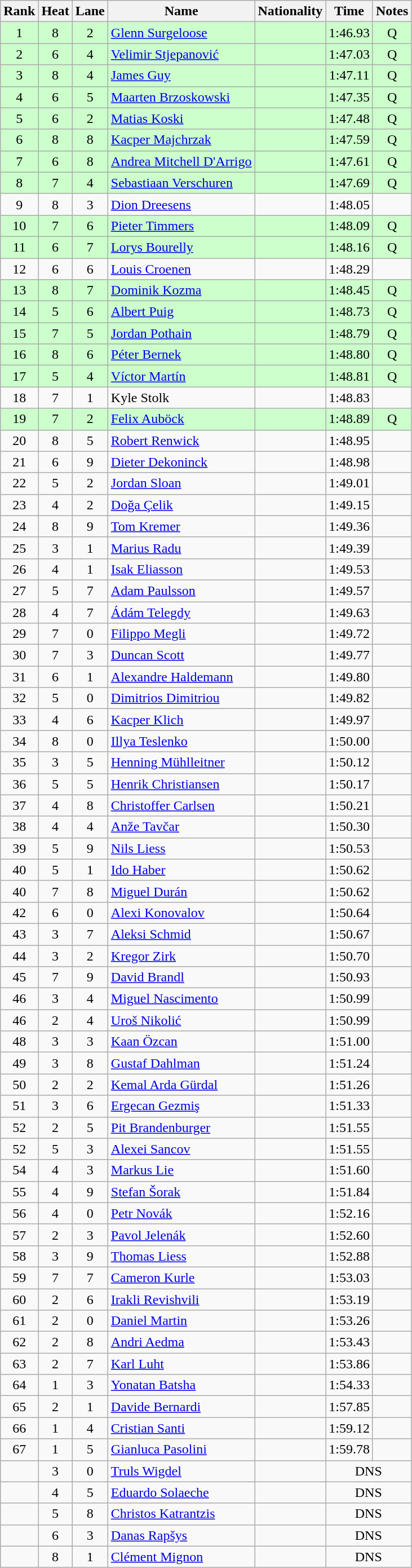<table class="wikitable sortable" style="text-align:center">
<tr>
<th>Rank</th>
<th>Heat</th>
<th>Lane</th>
<th>Name</th>
<th>Nationality</th>
<th>Time</th>
<th>Notes</th>
</tr>
<tr bgcolor=ccffcc>
<td>1</td>
<td>8</td>
<td>2</td>
<td align=left><a href='#'>Glenn Surgeloose</a></td>
<td align=left></td>
<td>1:46.93</td>
<td>Q</td>
</tr>
<tr bgcolor=ccffcc>
<td>2</td>
<td>6</td>
<td>4</td>
<td align=left><a href='#'>Velimir Stjepanović</a></td>
<td align=left></td>
<td>1:47.03</td>
<td>Q</td>
</tr>
<tr bgcolor=ccffcc>
<td>3</td>
<td>8</td>
<td>4</td>
<td align=left><a href='#'>James Guy</a></td>
<td align=left></td>
<td>1:47.11</td>
<td>Q</td>
</tr>
<tr bgcolor=ccffcc>
<td>4</td>
<td>6</td>
<td>5</td>
<td align=left><a href='#'>Maarten Brzoskowski</a></td>
<td align=left></td>
<td>1:47.35</td>
<td>Q</td>
</tr>
<tr bgcolor=ccffcc>
<td>5</td>
<td>6</td>
<td>2</td>
<td align=left><a href='#'>Matias Koski</a></td>
<td align=left></td>
<td>1:47.48</td>
<td>Q</td>
</tr>
<tr bgcolor=ccffcc>
<td>6</td>
<td>8</td>
<td>8</td>
<td align=left><a href='#'>Kacper Majchrzak</a></td>
<td align=left></td>
<td>1:47.59</td>
<td>Q</td>
</tr>
<tr bgcolor=ccffcc>
<td>7</td>
<td>6</td>
<td>8</td>
<td align=left><a href='#'>Andrea Mitchell D'Arrigo</a></td>
<td align=left></td>
<td>1:47.61</td>
<td>Q</td>
</tr>
<tr bgcolor=ccffcc>
<td>8</td>
<td>7</td>
<td>4</td>
<td align=left><a href='#'>Sebastiaan Verschuren</a></td>
<td align=left></td>
<td>1:47.69</td>
<td>Q</td>
</tr>
<tr>
<td>9</td>
<td>8</td>
<td>3</td>
<td align=left><a href='#'>Dion Dreesens</a></td>
<td align=left></td>
<td>1:48.05</td>
<td></td>
</tr>
<tr bgcolor=ccffcc>
<td>10</td>
<td>7</td>
<td>6</td>
<td align=left><a href='#'>Pieter Timmers</a></td>
<td align=left></td>
<td>1:48.09</td>
<td>Q</td>
</tr>
<tr bgcolor=ccffcc>
<td>11</td>
<td>6</td>
<td>7</td>
<td align=left><a href='#'>Lorys Bourelly</a></td>
<td align=left></td>
<td>1:48.16</td>
<td>Q</td>
</tr>
<tr>
<td>12</td>
<td>6</td>
<td>6</td>
<td align=left><a href='#'>Louis Croenen</a></td>
<td align=left></td>
<td>1:48.29</td>
<td></td>
</tr>
<tr bgcolor=ccffcc>
<td>13</td>
<td>8</td>
<td>7</td>
<td align=left><a href='#'>Dominik Kozma</a></td>
<td align=left></td>
<td>1:48.45</td>
<td>Q</td>
</tr>
<tr bgcolor=ccffcc>
<td>14</td>
<td>5</td>
<td>6</td>
<td align=left><a href='#'>Albert Puig</a></td>
<td align=left></td>
<td>1:48.73</td>
<td>Q</td>
</tr>
<tr bgcolor=ccffcc>
<td>15</td>
<td>7</td>
<td>5</td>
<td align=left><a href='#'>Jordan Pothain</a></td>
<td align=left></td>
<td>1:48.79</td>
<td>Q</td>
</tr>
<tr bgcolor=ccffcc>
<td>16</td>
<td>8</td>
<td>6</td>
<td align=left><a href='#'>Péter Bernek</a></td>
<td align=left></td>
<td>1:48.80</td>
<td>Q</td>
</tr>
<tr bgcolor=ccffcc>
<td>17</td>
<td>5</td>
<td>4</td>
<td align=left><a href='#'>Víctor Martín</a></td>
<td align=left></td>
<td>1:48.81</td>
<td>Q</td>
</tr>
<tr>
<td>18</td>
<td>7</td>
<td>1</td>
<td align=left>Kyle Stolk</td>
<td align=left></td>
<td>1:48.83</td>
<td></td>
</tr>
<tr bgcolor=ccffcc>
<td>19</td>
<td>7</td>
<td>2</td>
<td align=left><a href='#'>Felix Auböck</a></td>
<td align=left></td>
<td>1:48.89</td>
<td>Q</td>
</tr>
<tr>
<td>20</td>
<td>8</td>
<td>5</td>
<td align=left><a href='#'>Robert Renwick</a></td>
<td align=left></td>
<td>1:48.95</td>
<td></td>
</tr>
<tr>
<td>21</td>
<td>6</td>
<td>9</td>
<td align=left><a href='#'>Dieter Dekoninck</a></td>
<td align=left></td>
<td>1:48.98</td>
<td></td>
</tr>
<tr>
<td>22</td>
<td>5</td>
<td>2</td>
<td align=left><a href='#'>Jordan Sloan</a></td>
<td align=left></td>
<td>1:49.01</td>
<td></td>
</tr>
<tr>
<td>23</td>
<td>4</td>
<td>2</td>
<td align=left><a href='#'>Doğa Çelik</a></td>
<td align=left></td>
<td>1:49.15</td>
<td></td>
</tr>
<tr>
<td>24</td>
<td>8</td>
<td>9</td>
<td align=left><a href='#'>Tom Kremer</a></td>
<td align=left></td>
<td>1:49.36</td>
<td></td>
</tr>
<tr>
<td>25</td>
<td>3</td>
<td>1</td>
<td align=left><a href='#'>Marius Radu</a></td>
<td align=left></td>
<td>1:49.39</td>
<td></td>
</tr>
<tr>
<td>26</td>
<td>4</td>
<td>1</td>
<td align=left><a href='#'>Isak Eliasson</a></td>
<td align=left></td>
<td>1:49.53</td>
<td></td>
</tr>
<tr>
<td>27</td>
<td>5</td>
<td>7</td>
<td align=left><a href='#'>Adam Paulsson</a></td>
<td align=left></td>
<td>1:49.57</td>
<td></td>
</tr>
<tr>
<td>28</td>
<td>4</td>
<td>7</td>
<td align=left><a href='#'>Ádám Telegdy</a></td>
<td align=left></td>
<td>1:49.63</td>
<td></td>
</tr>
<tr>
<td>29</td>
<td>7</td>
<td>0</td>
<td align=left><a href='#'>Filippo Megli</a></td>
<td align=left></td>
<td>1:49.72</td>
<td></td>
</tr>
<tr>
<td>30</td>
<td>7</td>
<td>3</td>
<td align=left><a href='#'>Duncan Scott</a></td>
<td align=left></td>
<td>1:49.77</td>
<td></td>
</tr>
<tr>
<td>31</td>
<td>6</td>
<td>1</td>
<td align=left><a href='#'>Alexandre Haldemann</a></td>
<td align=left></td>
<td>1:49.80</td>
<td></td>
</tr>
<tr>
<td>32</td>
<td>5</td>
<td>0</td>
<td align=left><a href='#'>Dimitrios Dimitriou</a></td>
<td align=left></td>
<td>1:49.82</td>
<td></td>
</tr>
<tr>
<td>33</td>
<td>4</td>
<td>6</td>
<td align=left><a href='#'>Kacper Klich</a></td>
<td align=left></td>
<td>1:49.97</td>
<td></td>
</tr>
<tr>
<td>34</td>
<td>8</td>
<td>0</td>
<td align=left><a href='#'>Illya Teslenko</a></td>
<td align=left></td>
<td>1:50.00</td>
<td></td>
</tr>
<tr>
<td>35</td>
<td>3</td>
<td>5</td>
<td align=left><a href='#'>Henning Mühlleitner</a></td>
<td align=left></td>
<td>1:50.12</td>
<td></td>
</tr>
<tr>
<td>36</td>
<td>5</td>
<td>5</td>
<td align=left><a href='#'>Henrik Christiansen</a></td>
<td align=left></td>
<td>1:50.17</td>
<td></td>
</tr>
<tr>
<td>37</td>
<td>4</td>
<td>8</td>
<td align=left><a href='#'>Christoffer Carlsen</a></td>
<td align=left></td>
<td>1:50.21</td>
<td></td>
</tr>
<tr>
<td>38</td>
<td>4</td>
<td>4</td>
<td align=left><a href='#'>Anže Tavčar</a></td>
<td align=left></td>
<td>1:50.30</td>
<td></td>
</tr>
<tr>
<td>39</td>
<td>5</td>
<td>9</td>
<td align=left><a href='#'>Nils Liess</a></td>
<td align=left></td>
<td>1:50.53</td>
<td></td>
</tr>
<tr>
<td>40</td>
<td>5</td>
<td>1</td>
<td align=left><a href='#'>Ido Haber</a></td>
<td align=left></td>
<td>1:50.62</td>
<td></td>
</tr>
<tr>
<td>40</td>
<td>7</td>
<td>8</td>
<td align=left><a href='#'>Miguel Durán</a></td>
<td align=left></td>
<td>1:50.62</td>
<td></td>
</tr>
<tr>
<td>42</td>
<td>6</td>
<td>0</td>
<td align=left><a href='#'>Alexi Konovalov</a></td>
<td align=left></td>
<td>1:50.64</td>
<td></td>
</tr>
<tr>
<td>43</td>
<td>3</td>
<td>7</td>
<td align=left><a href='#'>Aleksi Schmid</a></td>
<td align=left></td>
<td>1:50.67</td>
<td></td>
</tr>
<tr>
<td>44</td>
<td>3</td>
<td>2</td>
<td align=left><a href='#'>Kregor Zirk</a></td>
<td align=left></td>
<td>1:50.70</td>
<td></td>
</tr>
<tr>
<td>45</td>
<td>7</td>
<td>9</td>
<td align=left><a href='#'>David Brandl</a></td>
<td align=left></td>
<td>1:50.93</td>
<td></td>
</tr>
<tr>
<td>46</td>
<td>3</td>
<td>4</td>
<td align=left><a href='#'>Miguel Nascimento</a></td>
<td align=left></td>
<td>1:50.99</td>
<td></td>
</tr>
<tr>
<td>46</td>
<td>2</td>
<td>4</td>
<td align=left><a href='#'>Uroš Nikolić</a></td>
<td align=left></td>
<td>1:50.99</td>
<td></td>
</tr>
<tr>
<td>48</td>
<td>3</td>
<td>3</td>
<td align=left><a href='#'>Kaan Özcan</a></td>
<td align=left></td>
<td>1:51.00</td>
<td></td>
</tr>
<tr>
<td>49</td>
<td>3</td>
<td>8</td>
<td align=left><a href='#'>Gustaf Dahlman</a></td>
<td align=left></td>
<td>1:51.24</td>
<td></td>
</tr>
<tr>
<td>50</td>
<td>2</td>
<td>2</td>
<td align=left><a href='#'>Kemal Arda Gürdal</a></td>
<td align=left></td>
<td>1:51.26</td>
<td></td>
</tr>
<tr>
<td>51</td>
<td>3</td>
<td>6</td>
<td align=left><a href='#'>Ergecan Gezmiş</a></td>
<td align=left></td>
<td>1:51.33</td>
<td></td>
</tr>
<tr>
<td>52</td>
<td>2</td>
<td>5</td>
<td align=left><a href='#'>Pit Brandenburger</a></td>
<td align=left></td>
<td>1:51.55</td>
<td></td>
</tr>
<tr>
<td>52</td>
<td>5</td>
<td>3</td>
<td align=left><a href='#'>Alexei Sancov</a></td>
<td align=left></td>
<td>1:51.55</td>
<td></td>
</tr>
<tr>
<td>54</td>
<td>4</td>
<td>3</td>
<td align=left><a href='#'>Markus Lie</a></td>
<td align=left></td>
<td>1:51.60</td>
<td></td>
</tr>
<tr>
<td>55</td>
<td>4</td>
<td>9</td>
<td align=left><a href='#'>Stefan Šorak</a></td>
<td align=left></td>
<td>1:51.84</td>
<td></td>
</tr>
<tr>
<td>56</td>
<td>4</td>
<td>0</td>
<td align=left><a href='#'>Petr Novák</a></td>
<td align=left></td>
<td>1:52.16</td>
<td></td>
</tr>
<tr>
<td>57</td>
<td>2</td>
<td>3</td>
<td align=left><a href='#'>Pavol Jelenák</a></td>
<td align=left></td>
<td>1:52.60</td>
<td></td>
</tr>
<tr>
<td>58</td>
<td>3</td>
<td>9</td>
<td align=left><a href='#'>Thomas Liess</a></td>
<td align=left></td>
<td>1:52.88</td>
<td></td>
</tr>
<tr>
<td>59</td>
<td>7</td>
<td>7</td>
<td align=left><a href='#'>Cameron Kurle</a></td>
<td align=left></td>
<td>1:53.03</td>
<td></td>
</tr>
<tr>
<td>60</td>
<td>2</td>
<td>6</td>
<td align=left><a href='#'>Irakli Revishvili</a></td>
<td align=left></td>
<td>1:53.19</td>
<td></td>
</tr>
<tr>
<td>61</td>
<td>2</td>
<td>0</td>
<td align=left><a href='#'>Daniel Martin</a></td>
<td align=left></td>
<td>1:53.26</td>
<td></td>
</tr>
<tr>
<td>62</td>
<td>2</td>
<td>8</td>
<td align=left><a href='#'>Andri Aedma</a></td>
<td align=left></td>
<td>1:53.43</td>
<td></td>
</tr>
<tr>
<td>63</td>
<td>2</td>
<td>7</td>
<td align=left><a href='#'>Karl Luht</a></td>
<td align=left></td>
<td>1:53.86</td>
<td></td>
</tr>
<tr>
<td>64</td>
<td>1</td>
<td>3</td>
<td align=left><a href='#'>Yonatan Batsha</a></td>
<td align=left></td>
<td>1:54.33</td>
<td></td>
</tr>
<tr>
<td>65</td>
<td>2</td>
<td>1</td>
<td align=left><a href='#'>Davide Bernardi</a></td>
<td align=left></td>
<td>1:57.85</td>
<td></td>
</tr>
<tr>
<td>66</td>
<td>1</td>
<td>4</td>
<td align=left><a href='#'>Cristian Santi</a></td>
<td align=left></td>
<td>1:59.12</td>
<td></td>
</tr>
<tr>
<td>67</td>
<td>1</td>
<td>5</td>
<td align=left><a href='#'>Gianluca Pasolini</a></td>
<td align=left></td>
<td>1:59.78</td>
<td></td>
</tr>
<tr>
<td></td>
<td>3</td>
<td>0</td>
<td align=left><a href='#'>Truls Wigdel</a></td>
<td align=left></td>
<td colspan=2>DNS</td>
</tr>
<tr>
<td></td>
<td>4</td>
<td>5</td>
<td align=left><a href='#'>Eduardo Solaeche</a></td>
<td align=left></td>
<td colspan=2>DNS</td>
</tr>
<tr>
<td></td>
<td>5</td>
<td>8</td>
<td align=left><a href='#'>Christos Katrantzis</a></td>
<td align=left></td>
<td colspan=2>DNS</td>
</tr>
<tr>
<td></td>
<td>6</td>
<td>3</td>
<td align=left><a href='#'>Danas Rapšys</a></td>
<td align=left></td>
<td colspan=2>DNS</td>
</tr>
<tr>
<td></td>
<td>8</td>
<td>1</td>
<td align=left><a href='#'>Clément Mignon</a></td>
<td align=left></td>
<td colspan=2>DNS</td>
</tr>
</table>
